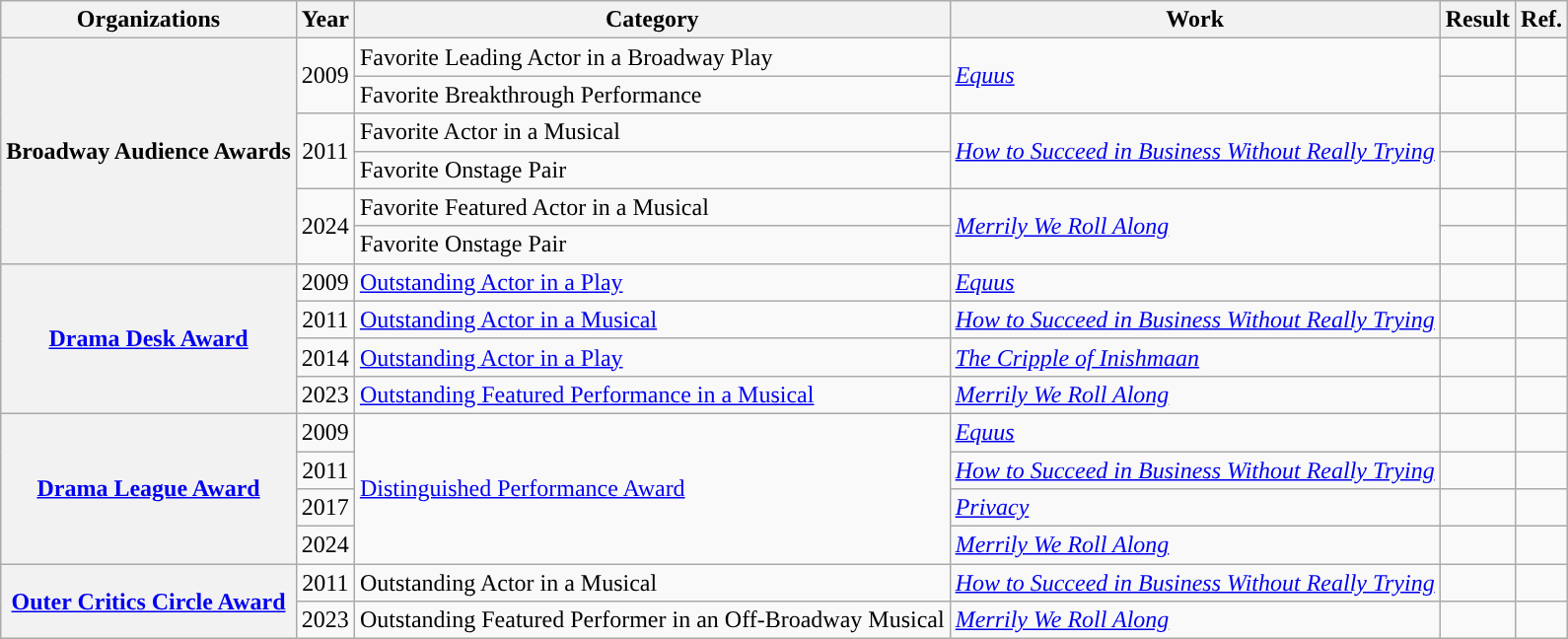<table class="wikitable sortable plainrowheaders">
<tr>
<th>Organizations</th>
<th>Year</th>
<th>Category</th>
<th>Work</th>
<th>Result</th>
<th class="unsortable">Ref.</th>
</tr>
<tr>
<th rowspan="6" scope="row">Broadway Audience Awards</th>
<td style="text-align:center;", rowspan=2>2009</td>
<td>Favorite Leading Actor in a Broadway Play</td>
<td rowspan=2><em><a href='#'>Equus</a></em></td>
<td></td>
<td style="text-align:center;"></td>
</tr>
<tr>
<td>Favorite Breakthrough Performance</td>
<td></td>
<td style="text-align:center;"></td>
</tr>
<tr>
<td style="text-align:center;", rowspan=2>2011</td>
<td>Favorite Actor in a Musical</td>
<td rowspan=2><em><a href='#'>How to Succeed in Business Without Really Trying</a></em></td>
<td></td>
<td style="text-align:center;"></td>
</tr>
<tr>
<td>Favorite Onstage Pair</td>
<td></td>
<td style="text-align:center;"></td>
</tr>
<tr>
<td style="text-align:center;", rowspan=2>2024</td>
<td>Favorite Featured Actor in a Musical</td>
<td rowspan=2><em><a href='#'>Merrily We Roll Along</a></em></td>
<td></td>
<td style="text-align:center;"></td>
</tr>
<tr>
<td>Favorite Onstage Pair</td>
<td></td>
<td style="text-align:center;"></td>
</tr>
<tr>
<th rowspan="4" scope="row"><a href='#'>Drama Desk Award</a></th>
<td style="text-align:center;">2009</td>
<td><a href='#'>Outstanding Actor in a Play</a></td>
<td><em><a href='#'>Equus</a></em></td>
<td></td>
<td style="text-align:center;"></td>
</tr>
<tr>
<td style="text-align:center;">2011</td>
<td><a href='#'>Outstanding Actor in a Musical</a></td>
<td><em><a href='#'>How to Succeed in Business Without Really Trying</a></em></td>
<td></td>
<td style="text-align:center;"></td>
</tr>
<tr>
<td style="text-align:center;">2014</td>
<td><a href='#'>Outstanding Actor in a Play</a></td>
<td><em><a href='#'>The Cripple of Inishmaan</a></em></td>
<td></td>
<td style="text-align:center;"></td>
</tr>
<tr>
<td style="text-align:center;">2023</td>
<td><a href='#'>Outstanding Featured Performance in a Musical</a></td>
<td><em><a href='#'>Merrily We Roll Along</a></em></td>
<td></td>
<td style="text-align:center;"></td>
</tr>
<tr>
<th rowspan="4" scope="row"><a href='#'>Drama League Award</a></th>
<td style="text-align:center;">2009</td>
<td rowspan=4><a href='#'>Distinguished Performance Award</a></td>
<td><em><a href='#'>Equus</a></em></td>
<td></td>
<td style="text-align:center;"></td>
</tr>
<tr>
<td style="text-align:center;">2011</td>
<td><em><a href='#'>How to Succeed in Business Without Really Trying</a></em></td>
<td></td>
<td style="text-align:center;"></td>
</tr>
<tr>
<td style="text-align:center;">2017</td>
<td><em><a href='#'>Privacy</a></em></td>
<td></td>
<td style="text-align:center;"></td>
</tr>
<tr>
<td style="text-align:center;">2024</td>
<td><em><a href='#'>Merrily We Roll Along</a></em></td>
<td></td>
<td style="text-align:center;"></td>
</tr>
<tr>
<th rowspan="2" scope="row"><a href='#'>Outer Critics Circle Award</a></th>
<td style="text-align:center;">2011</td>
<td>Outstanding Actor in a Musical</td>
<td><em><a href='#'>How to Succeed in Business Without Really Trying</a></em></td>
<td></td>
<td style="text-align:center;"></td>
</tr>
<tr>
<td style="text-align:center;">2023</td>
<td>Outstanding Featured Performer in an Off-Broadway Musical</td>
<td><em><a href='#'>Merrily We Roll Along</a></em></td>
<td></td>
<td style="text-align:center;"></td>
</tr>
</table>
